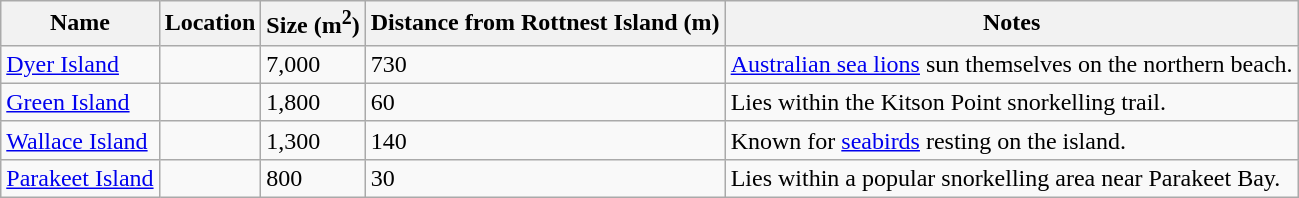<table class="wikitable sortable">
<tr>
<th>Name</th>
<th>Location</th>
<th>Size (m<sup>2</sup>)</th>
<th>Distance from Rottnest Island (m)</th>
<th>Notes</th>
</tr>
<tr>
<td><a href='#'>Dyer Island</a></td>
<td></td>
<td>7,000</td>
<td>730</td>
<td><a href='#'>Australian sea lions</a> sun themselves on the northern beach.</td>
</tr>
<tr>
<td><a href='#'>Green Island</a></td>
<td></td>
<td>1,800</td>
<td>60</td>
<td>Lies within the Kitson Point snorkelling trail.</td>
</tr>
<tr>
<td><a href='#'>Wallace Island</a></td>
<td></td>
<td>1,300</td>
<td>140</td>
<td>Known for <a href='#'>seabirds</a> resting on the island.</td>
</tr>
<tr>
<td><a href='#'>Parakeet Island</a></td>
<td></td>
<td>800</td>
<td>30</td>
<td>Lies within a popular snorkelling area near Parakeet Bay.</td>
</tr>
</table>
